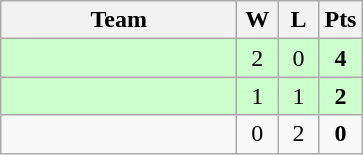<table class="wikitable" style="text-align:center;">
<tr>
<th width=150>Team</th>
<th width=20>W</th>
<th width=20>L</th>
<th width=20>Pts</th>
</tr>
<tr bgcolor="#ccffcc">
<td align="left"></td>
<td>2</td>
<td>0</td>
<td><strong>4</strong></td>
</tr>
<tr bgcolor="#ccffcc">
<td align="left"></td>
<td>1</td>
<td>1</td>
<td><strong>2</strong></td>
</tr>
<tr>
<td align="left"></td>
<td>0</td>
<td>2</td>
<td><strong>0</strong></td>
</tr>
</table>
